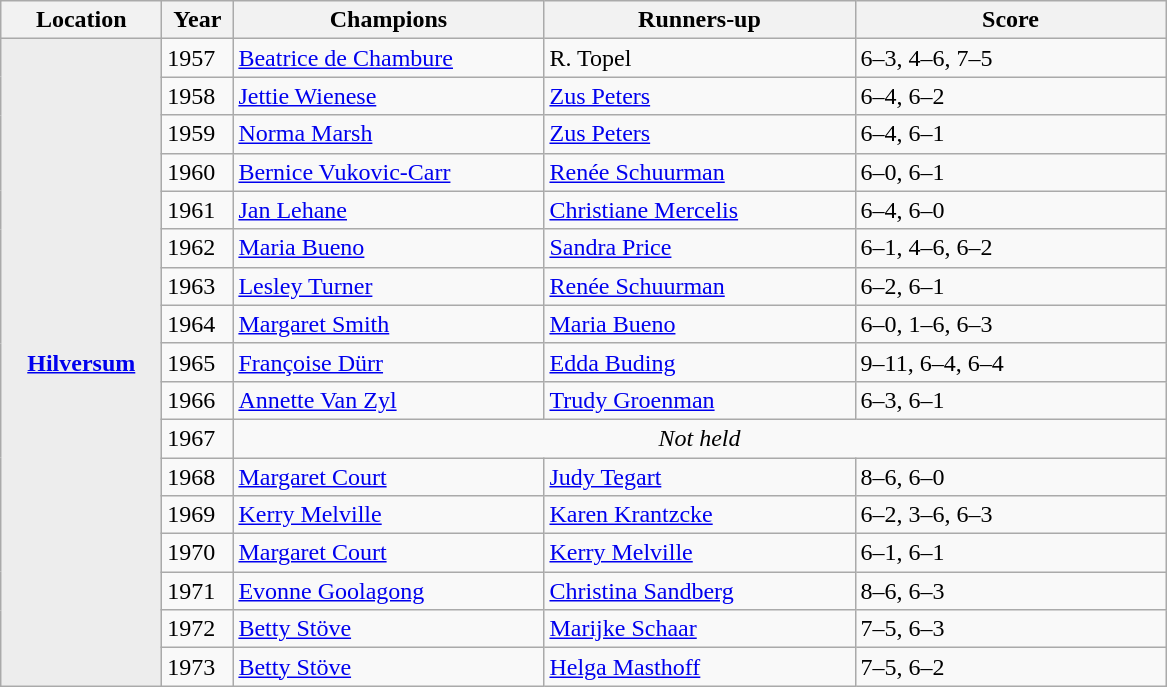<table class="wikitable">
<tr>
<th style="width:100px">Location</th>
<th style="width:40px">Year</th>
<th style="width:200px">Champions</th>
<th style="width:200px">Runners-up</th>
<th style="width:200px" class="unsortable">Score</th>
</tr>
<tr>
<th rowspan="17" style="background:#ededed"><a href='#'>Hilversum</a></th>
<td>1957</td>
<td> <a href='#'>Beatrice de Chambure</a></td>
<td>R. Topel</td>
<td>6–3, 4–6, 7–5</td>
</tr>
<tr>
<td>1958</td>
<td> <a href='#'>Jettie Wienese</a></td>
<td> <a href='#'>Zus Peters</a></td>
<td>6–4, 6–2</td>
</tr>
<tr>
<td>1959</td>
<td> <a href='#'>Norma Marsh</a></td>
<td> <a href='#'>Zus Peters</a></td>
<td>6–4, 6–1</td>
</tr>
<tr>
<td>1960</td>
<td> <a href='#'>Bernice Vukovic-Carr</a></td>
<td> <a href='#'>Renée Schuurman</a></td>
<td>6–0, 6–1</td>
</tr>
<tr>
<td>1961</td>
<td> <a href='#'>Jan Lehane</a></td>
<td> <a href='#'>Christiane Mercelis</a></td>
<td>6–4, 6–0</td>
</tr>
<tr>
<td>1962</td>
<td> <a href='#'>Maria Bueno</a></td>
<td> <a href='#'>Sandra Price</a></td>
<td>6–1, 4–6, 6–2</td>
</tr>
<tr>
<td>1963</td>
<td> <a href='#'>Lesley Turner</a></td>
<td> <a href='#'>Renée Schuurman</a></td>
<td>6–2, 6–1</td>
</tr>
<tr>
<td>1964</td>
<td> <a href='#'>Margaret Smith</a></td>
<td> <a href='#'>Maria Bueno</a></td>
<td>6–0, 1–6, 6–3</td>
</tr>
<tr>
<td>1965</td>
<td> <a href='#'>Françoise Dürr</a></td>
<td> <a href='#'>Edda Buding</a></td>
<td>9–11, 6–4, 6–4</td>
</tr>
<tr>
<td>1966</td>
<td> <a href='#'>Annette Van Zyl</a></td>
<td> <a href='#'>Trudy Groenman</a></td>
<td>6–3, 6–1</td>
</tr>
<tr>
<td>1967</td>
<td colspan=3 align=center><em>Not held</em></td>
</tr>
<tr>
<td>1968</td>
<td> <a href='#'>Margaret Court</a></td>
<td> <a href='#'>Judy Tegart</a></td>
<td>8–6, 6–0</td>
</tr>
<tr>
<td>1969</td>
<td> <a href='#'>Kerry Melville</a></td>
<td> <a href='#'>Karen Krantzcke</a></td>
<td>6–2, 3–6, 6–3</td>
</tr>
<tr>
<td>1970</td>
<td> <a href='#'>Margaret Court</a></td>
<td> <a href='#'>Kerry Melville</a></td>
<td>6–1, 6–1</td>
</tr>
<tr>
<td>1971</td>
<td> <a href='#'>Evonne Goolagong</a></td>
<td> <a href='#'>Christina Sandberg</a></td>
<td>8–6, 6–3</td>
</tr>
<tr>
<td>1972</td>
<td> <a href='#'>Betty Stöve</a></td>
<td> <a href='#'>Marijke Schaar</a></td>
<td>7–5, 6–3</td>
</tr>
<tr>
<td>1973</td>
<td> <a href='#'>Betty Stöve</a></td>
<td> <a href='#'>Helga Masthoff</a></td>
<td>7–5, 6–2</td>
</tr>
</table>
